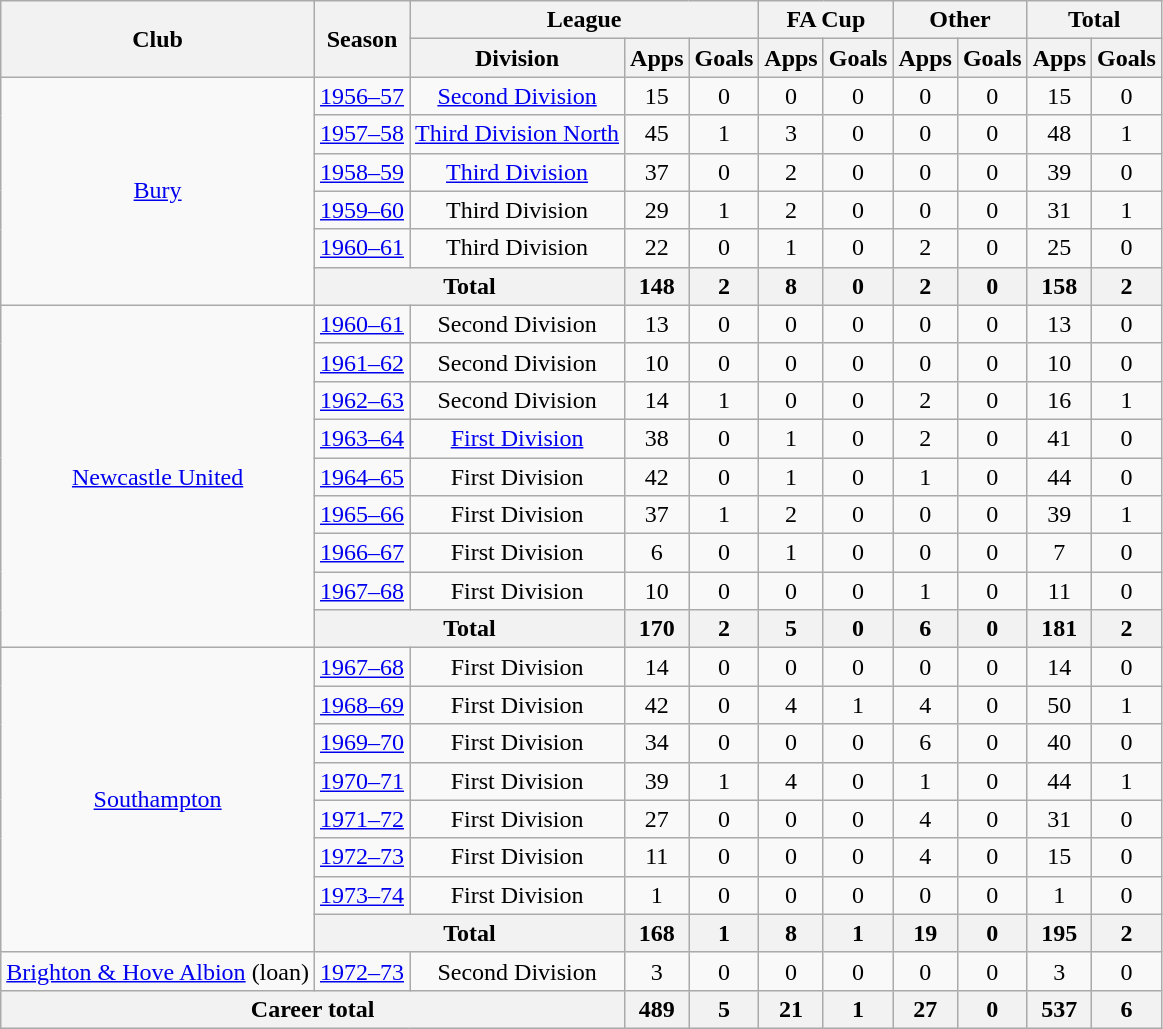<table class="wikitable" style="text-align: center;">
<tr>
<th rowspan="2">Club</th>
<th rowspan="2">Season</th>
<th colspan="3">League</th>
<th colspan="2">FA Cup</th>
<th colspan="2">Other</th>
<th colspan="2">Total</th>
</tr>
<tr>
<th>Division</th>
<th>Apps</th>
<th>Goals</th>
<th>Apps</th>
<th>Goals</th>
<th>Apps</th>
<th>Goals</th>
<th>Apps</th>
<th>Goals</th>
</tr>
<tr>
<td rowspan="6"><a href='#'>Bury</a></td>
<td><a href='#'>1956–57</a></td>
<td><a href='#'>Second Division</a></td>
<td>15</td>
<td>0</td>
<td>0</td>
<td>0</td>
<td>0</td>
<td>0</td>
<td>15</td>
<td>0</td>
</tr>
<tr>
<td><a href='#'>1957–58</a></td>
<td><a href='#'>Third Division North</a></td>
<td>45</td>
<td>1</td>
<td>3</td>
<td>0</td>
<td>0</td>
<td>0</td>
<td>48</td>
<td>1</td>
</tr>
<tr>
<td><a href='#'>1958–59</a></td>
<td><a href='#'>Third Division</a></td>
<td>37</td>
<td>0</td>
<td>2</td>
<td>0</td>
<td>0</td>
<td>0</td>
<td>39</td>
<td>0</td>
</tr>
<tr>
<td><a href='#'>1959–60</a></td>
<td>Third Division</td>
<td>29</td>
<td>1</td>
<td>2</td>
<td>0</td>
<td>0</td>
<td>0</td>
<td>31</td>
<td>1</td>
</tr>
<tr>
<td><a href='#'>1960–61</a></td>
<td>Third Division</td>
<td>22</td>
<td>0</td>
<td>1</td>
<td>0</td>
<td>2</td>
<td>0</td>
<td>25</td>
<td>0</td>
</tr>
<tr>
<th colspan="2">Total</th>
<th>148</th>
<th>2</th>
<th>8</th>
<th>0</th>
<th>2</th>
<th>0</th>
<th>158</th>
<th>2</th>
</tr>
<tr>
<td rowspan="9"><a href='#'>Newcastle United</a></td>
<td><a href='#'>1960–61</a></td>
<td>Second Division</td>
<td>13</td>
<td>0</td>
<td>0</td>
<td>0</td>
<td>0</td>
<td>0</td>
<td>13</td>
<td>0</td>
</tr>
<tr>
<td><a href='#'>1961–62</a></td>
<td>Second Division</td>
<td>10</td>
<td>0</td>
<td>0</td>
<td>0</td>
<td>0</td>
<td>0</td>
<td>10</td>
<td>0</td>
</tr>
<tr>
<td><a href='#'>1962–63</a></td>
<td>Second Division</td>
<td>14</td>
<td>1</td>
<td>0</td>
<td>0</td>
<td>2</td>
<td>0</td>
<td>16</td>
<td>1</td>
</tr>
<tr>
<td><a href='#'>1963–64</a></td>
<td><a href='#'>First Division</a></td>
<td>38</td>
<td>0</td>
<td>1</td>
<td>0</td>
<td>2</td>
<td>0</td>
<td>41</td>
<td>0</td>
</tr>
<tr>
<td><a href='#'>1964–65</a></td>
<td>First Division</td>
<td>42</td>
<td>0</td>
<td>1</td>
<td>0</td>
<td>1</td>
<td>0</td>
<td>44</td>
<td>0</td>
</tr>
<tr>
<td><a href='#'>1965–66</a></td>
<td>First Division</td>
<td>37</td>
<td>1</td>
<td>2</td>
<td>0</td>
<td>0</td>
<td>0</td>
<td>39</td>
<td>1</td>
</tr>
<tr>
<td><a href='#'>1966–67</a></td>
<td>First Division</td>
<td>6</td>
<td>0</td>
<td>1</td>
<td>0</td>
<td>0</td>
<td>0</td>
<td>7</td>
<td>0</td>
</tr>
<tr>
<td><a href='#'>1967–68</a></td>
<td>First Division</td>
<td>10</td>
<td>0</td>
<td>0</td>
<td>0</td>
<td>1</td>
<td>0</td>
<td>11</td>
<td>0</td>
</tr>
<tr>
<th colspan="2">Total</th>
<th>170</th>
<th>2</th>
<th>5</th>
<th>0</th>
<th>6</th>
<th>0</th>
<th>181</th>
<th>2</th>
</tr>
<tr>
<td rowspan="8"><a href='#'>Southampton</a></td>
<td><a href='#'>1967–68</a></td>
<td>First Division</td>
<td>14</td>
<td>0</td>
<td>0</td>
<td>0</td>
<td>0</td>
<td>0</td>
<td>14</td>
<td>0</td>
</tr>
<tr>
<td><a href='#'>1968–69</a></td>
<td>First Division</td>
<td>42</td>
<td>0</td>
<td>4</td>
<td>1</td>
<td>4</td>
<td>0</td>
<td>50</td>
<td>1</td>
</tr>
<tr>
<td><a href='#'>1969–70</a></td>
<td>First Division</td>
<td>34</td>
<td>0</td>
<td>0</td>
<td>0</td>
<td>6</td>
<td>0</td>
<td>40</td>
<td>0</td>
</tr>
<tr>
<td><a href='#'>1970–71</a></td>
<td>First Division</td>
<td>39</td>
<td>1</td>
<td>4</td>
<td>0</td>
<td>1</td>
<td>0</td>
<td>44</td>
<td>1</td>
</tr>
<tr>
<td><a href='#'>1971–72</a></td>
<td>First Division</td>
<td>27</td>
<td>0</td>
<td>0</td>
<td>0</td>
<td>4</td>
<td>0</td>
<td>31</td>
<td>0</td>
</tr>
<tr>
<td><a href='#'>1972–73</a></td>
<td>First Division</td>
<td>11</td>
<td>0</td>
<td>0</td>
<td>0</td>
<td>4</td>
<td>0</td>
<td>15</td>
<td>0</td>
</tr>
<tr>
<td><a href='#'>1973–74</a></td>
<td>First Division</td>
<td>1</td>
<td>0</td>
<td>0</td>
<td>0</td>
<td>0</td>
<td>0</td>
<td>1</td>
<td>0</td>
</tr>
<tr>
<th colspan="2">Total</th>
<th>168</th>
<th>1</th>
<th>8</th>
<th>1</th>
<th>19</th>
<th>0</th>
<th>195</th>
<th>2</th>
</tr>
<tr>
<td><a href='#'>Brighton & Hove Albion</a> (loan)</td>
<td><a href='#'>1972–73</a></td>
<td>Second Division</td>
<td>3</td>
<td>0</td>
<td>0</td>
<td>0</td>
<td>0</td>
<td>0</td>
<td>3</td>
<td>0</td>
</tr>
<tr>
<th colspan="3">Career total</th>
<th>489</th>
<th>5</th>
<th>21</th>
<th>1</th>
<th>27</th>
<th>0</th>
<th>537</th>
<th>6</th>
</tr>
</table>
